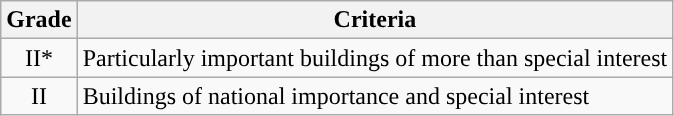<table class="wikitable">
<tr>
<th>Grade</th>
<th>Criteria</th>
</tr>
<tr>
<td align="center" >II*</td>
<td>Particularly important buildings of more than special interest</td>
</tr>
<tr>
<td align="center" >II</td>
<td>Buildings of national importance and special interest</td>
</tr>
</table>
